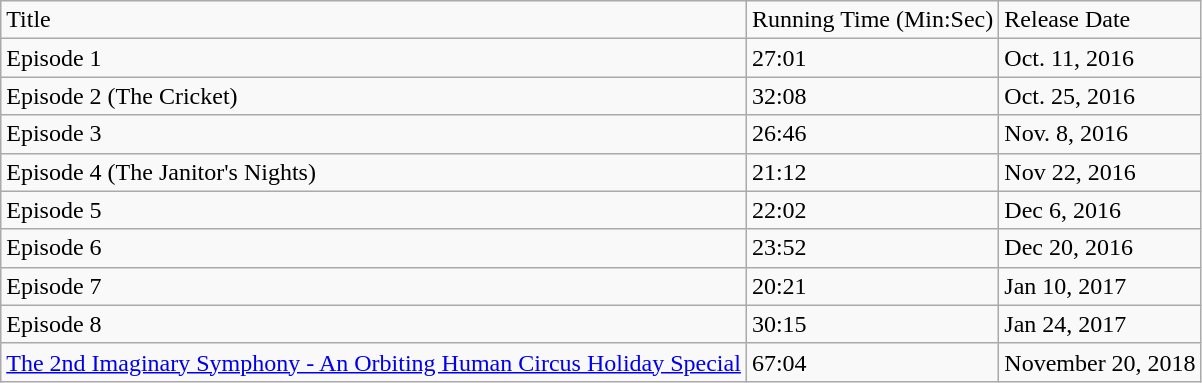<table class="wikitable">
<tr>
<td>Title</td>
<td>Running Time (Min:Sec)</td>
<td>Release Date</td>
</tr>
<tr>
<td>Episode 1</td>
<td>27:01</td>
<td>Oct. 11, 2016</td>
</tr>
<tr>
<td>Episode 2 (The Cricket)</td>
<td>32:08</td>
<td>Oct. 25, 2016</td>
</tr>
<tr>
<td>Episode 3</td>
<td>26:46</td>
<td>Nov. 8, 2016</td>
</tr>
<tr>
<td>Episode 4 (The Janitor's Nights)</td>
<td>21:12</td>
<td>Nov 22, 2016</td>
</tr>
<tr>
<td>Episode 5</td>
<td>22:02</td>
<td>Dec 6, 2016</td>
</tr>
<tr>
<td>Episode 6</td>
<td>23:52</td>
<td>Dec 20, 2016</td>
</tr>
<tr>
<td>Episode 7</td>
<td>20:21</td>
<td>Jan 10, 2017</td>
</tr>
<tr>
<td>Episode 8</td>
<td>30:15</td>
<td>Jan 24, 2017</td>
</tr>
<tr>
<td><a href='#'>The 2nd Imaginary Symphony - An Orbiting Human Circus Holiday Special</a></td>
<td>67:04</td>
<td>November 20, 2018</td>
</tr>
</table>
